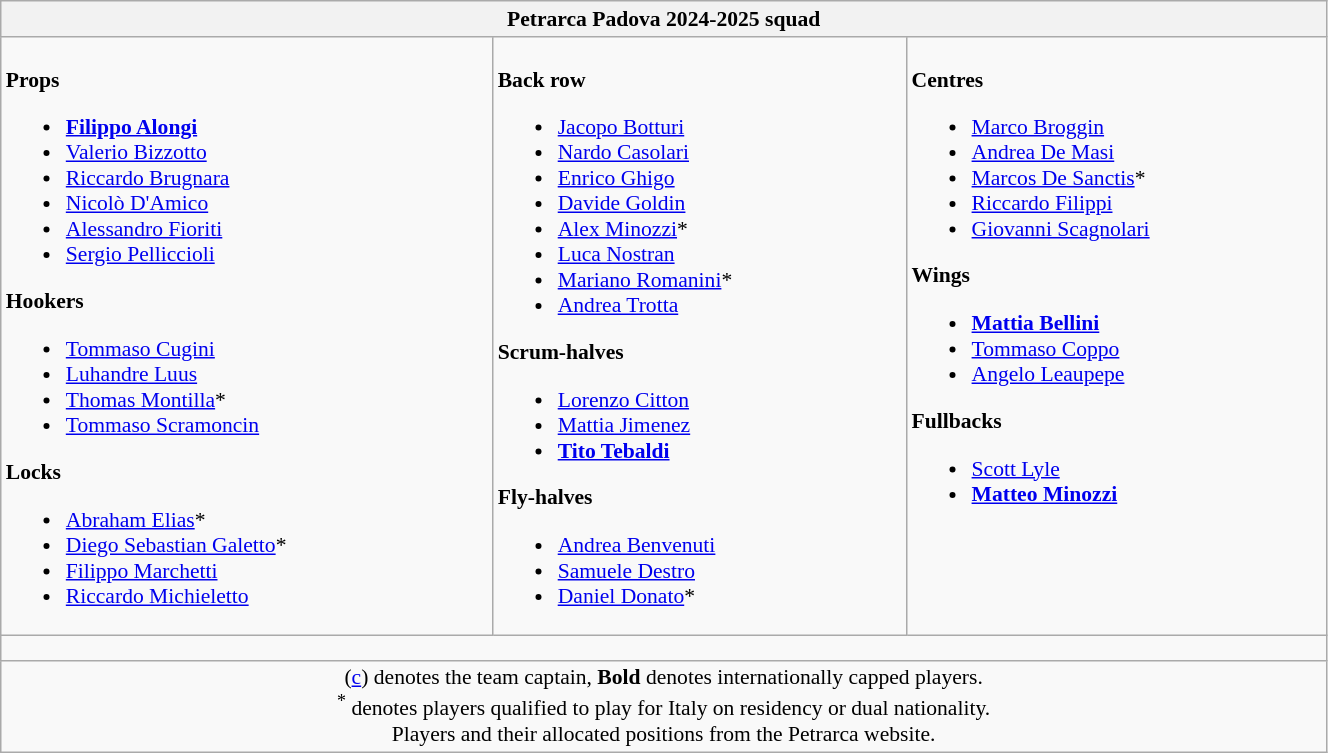<table class="wikitable" style="text-align:left; font-size:90%; width:70%">
<tr>
<th colspan="100%">Petrarca Padova 2024-2025 squad</th>
</tr>
<tr valign="top">
<td><br><strong>Props</strong><ul><li> <strong><a href='#'>Filippo Alongi</a></strong></li><li> <a href='#'>Valerio Bizzotto</a></li><li> <a href='#'>Riccardo Brugnara</a></li><li> <a href='#'>Nicolò D'Amico</a></li><li> <a href='#'>Alessandro Fioriti</a></li><li> <a href='#'>Sergio Pelliccioli</a></li></ul><strong>Hookers</strong><ul><li> <a href='#'>Tommaso Cugini</a></li><li> <a href='#'>Luhandre Luus</a></li><li> <a href='#'>Thomas Montilla</a>*</li><li> <a href='#'>Tommaso Scramoncin</a></li></ul><strong>Locks</strong><ul><li> <a href='#'>Abraham Elias</a>*</li><li> <a href='#'>Diego Sebastian Galetto</a>*</li><li> <a href='#'>Filippo Marchetti</a></li><li> <a href='#'>Riccardo Michieletto</a></li></ul></td>
<td><br><strong>Back row</strong><ul><li> <a href='#'>Jacopo Botturi</a></li><li> <a href='#'>Nardo Casolari</a></li><li> <a href='#'>Enrico Ghigo</a></li><li> <a href='#'>Davide Goldin</a></li><li> <a href='#'>Alex Minozzi</a>*</li><li> <a href='#'>Luca Nostran</a></li><li> <a href='#'>Mariano Romanini</a>*</li><li> <a href='#'>Andrea Trotta</a></li></ul><strong>Scrum-halves</strong><ul><li> <a href='#'>Lorenzo Citton</a></li><li> <a href='#'>Mattia Jimenez</a></li><li> <strong><a href='#'>Tito Tebaldi</a></strong></li></ul><strong>Fly-halves</strong><ul><li> <a href='#'>Andrea Benvenuti</a></li><li> <a href='#'>Samuele Destro</a></li><li> <a href='#'>Daniel Donato</a>*</li></ul></td>
<td><br><strong>Centres</strong><ul><li> <a href='#'>Marco Broggin</a></li><li> <a href='#'>Andrea De Masi</a></li><li> <a href='#'>Marcos De Sanctis</a>*</li><li> <a href='#'>Riccardo Filippi</a></li><li> <a href='#'>Giovanni Scagnolari</a></li></ul><strong>Wings</strong><ul><li> <strong><a href='#'>Mattia Bellini</a></strong></li><li> <a href='#'>Tommaso Coppo</a></li><li> <a href='#'>Angelo Leaupepe</a></li></ul><strong>Fullbacks</strong><ul><li> <a href='#'>Scott Lyle</a></li><li> <strong><a href='#'>Matteo Minozzi</a></strong></li></ul></td>
</tr>
<tr>
<td colspan="100%" style="height: 10px;"></td>
</tr>
<tr>
<td colspan="100%" style="text-align:center;">(<a href='#'>c</a>) denotes the team captain, <strong>Bold</strong> denotes internationally capped players. <br> <sup>*</sup> denotes players qualified to play for Italy on residency or dual nationality. <br> Players and their allocated positions from the Petrarca website.</td>
</tr>
</table>
